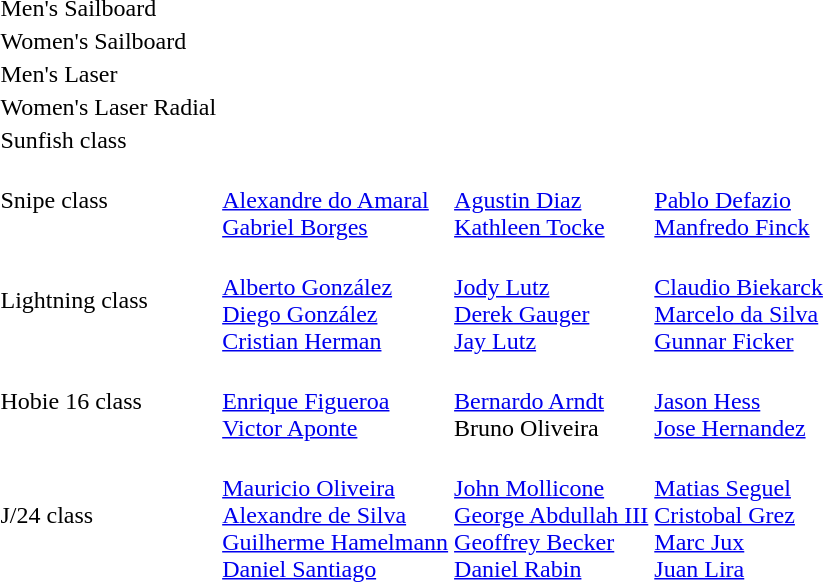<table>
<tr>
<td>Men's Sailboard <br></td>
<td></td>
<td></td>
<td></td>
</tr>
<tr>
<td>Women's Sailboard <br></td>
<td></td>
<td></td>
<td></td>
</tr>
<tr>
<td>Men's Laser <br></td>
<td></td>
<td></td>
<td></td>
</tr>
<tr>
<td>Women's Laser Radial <br></td>
<td></td>
<td></td>
<td></td>
</tr>
<tr>
<td>Sunfish class <br></td>
<td></td>
<td></td>
<td></td>
</tr>
<tr>
<td>Snipe class<br></td>
<td><br><a href='#'>Alexandre do Amaral</a><br><a href='#'>Gabriel Borges</a></td>
<td><br><a href='#'>Agustin Diaz</a><br><a href='#'>Kathleen Tocke</a></td>
<td> <br><a href='#'>Pablo Defazio</a><br><a href='#'>Manfredo Finck</a></td>
</tr>
<tr>
<td>Lightning class<br></td>
<td> <br><a href='#'>Alberto González</a><br><a href='#'>Diego González</a><br><a href='#'>Cristian Herman</a></td>
<td><br><a href='#'>Jody Lutz</a><br><a href='#'>Derek Gauger</a><br><a href='#'>Jay Lutz</a></td>
<td> <br><a href='#'>Claudio Biekarck</a><br><a href='#'>Marcelo da Silva</a><br><a href='#'>Gunnar Ficker</a></td>
</tr>
<tr>
<td>Hobie 16 class<br></td>
<td> <br><a href='#'>Enrique Figueroa</a><br><a href='#'>Victor Aponte</a></td>
<td><br><a href='#'>Bernardo Arndt</a><br>Bruno Oliveira</td>
<td> <br><a href='#'>Jason Hess</a><br><a href='#'>Jose Hernandez</a></td>
</tr>
<tr>
<td>J/24 class<br></td>
<td><br><a href='#'>Mauricio Oliveira</a><br><a href='#'>Alexandre de Silva</a><br><a href='#'>Guilherme Hamelmann</a><br><a href='#'>Daniel Santiago</a></td>
<td><br><a href='#'>John Mollicone</a><br><a href='#'>George Abdullah III</a><br><a href='#'>Geoffrey Becker</a><br><a href='#'>Daniel Rabin</a></td>
<td><br><a href='#'>Matias Seguel</a><br><a href='#'>Cristobal Grez</a><br><a href='#'>Marc Jux</a><br><a href='#'>Juan Lira</a></td>
</tr>
</table>
